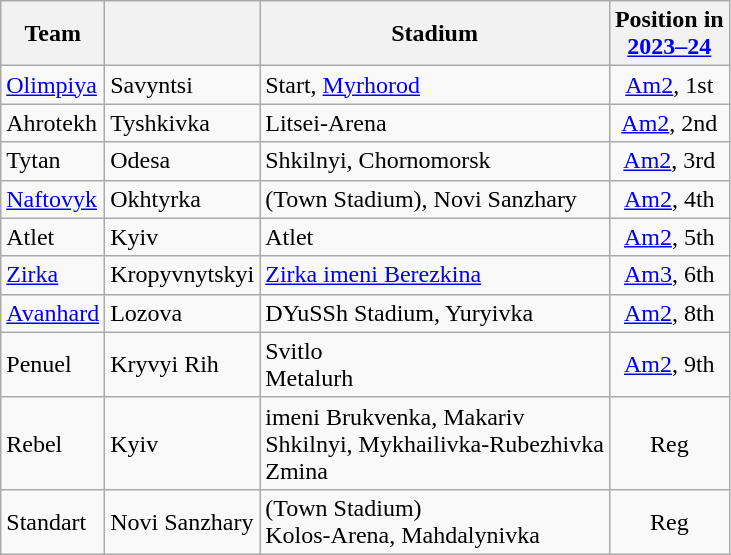<table class="wikitable sortable" style="text-align: left;">
<tr>
<th>Team</th>
<th></th>
<th>Stadium</th>
<th>Position in<br><a href='#'>2023–24</a></th>
</tr>
<tr>
<td><a href='#'>Olimpiya</a></td>
<td>Savyntsi</td>
<td>Start, <a href='#'>Myrhorod</a></td>
<td align="center"><a href='#'>Am2</a>, 1st</td>
</tr>
<tr>
<td>Ahrotekh</td>
<td>Tyshkivka</td>
<td>Litsei-Arena</td>
<td align="center"><a href='#'>Am2</a>, 2nd</td>
</tr>
<tr>
<td>Tytan</td>
<td>Odesa</td>
<td>Shkilnyi, Chornomorsk</td>
<td align="center"><a href='#'>Am2</a>, 3rd</td>
</tr>
<tr>
<td><a href='#'>Naftovyk</a></td>
<td>Okhtyrka</td>
<td>(Town Stadium), Novi Sanzhary</td>
<td align="center"><a href='#'>Am2</a>, 4th</td>
</tr>
<tr>
<td>Atlet</td>
<td>Kyiv</td>
<td>Atlet</td>
<td align="center"><a href='#'>Am2</a>, 5th</td>
</tr>
<tr>
<td><a href='#'>Zirka</a></td>
<td>Kropyvnytskyi</td>
<td><a href='#'>Zirka imeni Berezkina</a></td>
<td align="center"><a href='#'>Am3</a>, 6th</td>
</tr>
<tr>
<td><a href='#'>Avanhard</a></td>
<td>Lozova</td>
<td>DYuSSh Stadium, Yuryivka</td>
<td align="center"><a href='#'>Am2</a>, 8th</td>
</tr>
<tr>
<td>Penuel</td>
<td>Kryvyi Rih</td>
<td>Svitlo<br>Metalurh</td>
<td align="center"><a href='#'>Am2</a>, 9th</td>
</tr>
<tr>
<td>Rebel</td>
<td>Kyiv</td>
<td>imeni Brukvenka, Makariv<br>Shkilnyi, Mykhailivka-Rubezhivka<br>Zmina</td>
<td align="center">Reg</td>
</tr>
<tr>
<td>Standart</td>
<td>Novi Sanzhary</td>
<td>(Town Stadium)<br>Kolos-Arena, Mahdalynivka</td>
<td align="center">Reg</td>
</tr>
</table>
